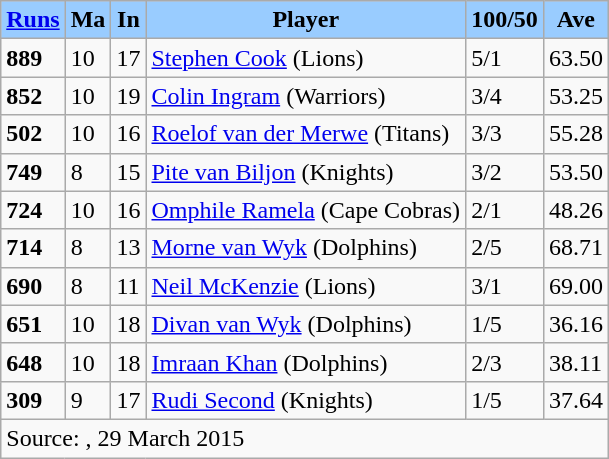<table class="wikitable">
<tr style="background:#9cf;">
<th style="background:#9cf;" scope="col"><strong><a href='#'>Runs</a></strong></th>
<th style="background:#9cf;" scope="col"><strong>Ma</strong></th>
<th style="background:#9cf;" scope="col"><strong>In</strong></th>
<th style="background:#9cf;" scope="col"><strong>Player</strong></th>
<th style="background:#9cf;" scope="col"><strong>100/50</strong></th>
<th style="background:#9cf;" scope="col"><strong>Ave</strong></th>
</tr>
<tr>
<td><strong>889</strong></td>
<td>10</td>
<td>17</td>
<td> <a href='#'>Stephen Cook</a> (Lions)</td>
<td>5/1</td>
<td>63.50</td>
</tr>
<tr>
<td><strong>852</strong></td>
<td>10</td>
<td>19</td>
<td> <a href='#'>Colin Ingram</a> (Warriors)</td>
<td>3/4</td>
<td>53.25</td>
</tr>
<tr>
<td><strong>502</strong></td>
<td>10</td>
<td>16</td>
<td> <a href='#'>Roelof van der Merwe</a> (Titans)</td>
<td>3/3</td>
<td>55.28</td>
</tr>
<tr>
<td><strong>749</strong></td>
<td>8</td>
<td>15</td>
<td> <a href='#'>Pite van Biljon</a> (Knights)</td>
<td>3/2</td>
<td>53.50</td>
</tr>
<tr>
<td><strong>724</strong></td>
<td>10</td>
<td>16</td>
<td> <a href='#'>Omphile Ramela</a> (Cape Cobras)</td>
<td>2/1</td>
<td>48.26</td>
</tr>
<tr>
<td><strong>714</strong></td>
<td>8</td>
<td>13</td>
<td> <a href='#'>Morne van Wyk</a> (Dolphins)</td>
<td>2/5</td>
<td>68.71</td>
</tr>
<tr>
<td><strong>690</strong></td>
<td>8</td>
<td>11</td>
<td> <a href='#'>Neil McKenzie</a> (Lions)</td>
<td>3/1</td>
<td>69.00</td>
</tr>
<tr>
<td><strong>651</strong></td>
<td>10</td>
<td>18</td>
<td> <a href='#'>Divan van Wyk</a> (Dolphins)</td>
<td>1/5</td>
<td>36.16</td>
</tr>
<tr>
<td><strong>648</strong></td>
<td>10</td>
<td>18</td>
<td> <a href='#'>Imraan Khan</a> (Dolphins)</td>
<td>2/3</td>
<td>38.11</td>
</tr>
<tr>
<td><strong>309</strong></td>
<td>9</td>
<td>17</td>
<td> <a href='#'>Rudi Second</a> (Knights)</td>
<td>1/5</td>
<td>37.64</td>
</tr>
<tr>
<td colspan=6>Source: , 29 March 2015</td>
</tr>
</table>
